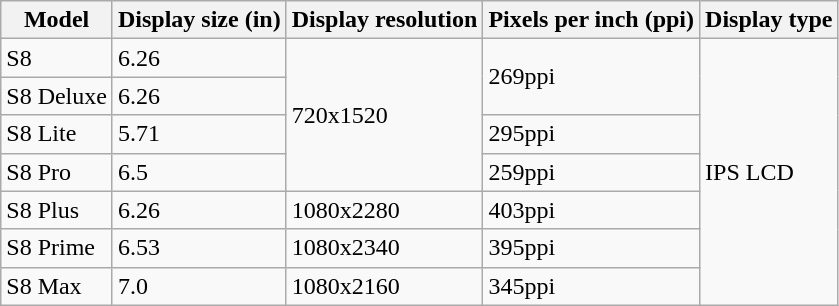<table class="wikitable">
<tr>
<th>Model</th>
<th>Display size (in)</th>
<th>Display resolution</th>
<th>Pixels per inch (ppi)</th>
<th>Display type</th>
</tr>
<tr>
<td>S8</td>
<td>6.26</td>
<td rowspan="4">720x1520</td>
<td rowspan="2">269ppi</td>
<td rowspan="7">IPS LCD</td>
</tr>
<tr>
<td>S8 Deluxe</td>
<td>6.26</td>
</tr>
<tr>
<td>S8 Lite</td>
<td>5.71</td>
<td>295ppi</td>
</tr>
<tr>
<td>S8 Pro</td>
<td>6.5</td>
<td>259ppi</td>
</tr>
<tr>
<td>S8 Plus</td>
<td>6.26</td>
<td>1080x2280</td>
<td>403ppi</td>
</tr>
<tr>
<td>S8 Prime</td>
<td>6.53</td>
<td>1080x2340</td>
<td>395ppi</td>
</tr>
<tr>
<td>S8 Max</td>
<td>7.0</td>
<td>1080x2160</td>
<td>345ppi</td>
</tr>
</table>
